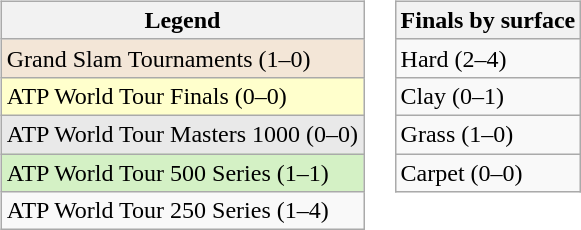<table>
<tr valign=top>
<td><br><table class=wikitable>
<tr>
<th>Legend</th>
</tr>
<tr bgcolor=f3e6d7>
<td>Grand Slam Tournaments (1–0)</td>
</tr>
<tr bgcolor=ffffcc>
<td>ATP World Tour Finals (0–0)</td>
</tr>
<tr bgcolor=e9e9e9>
<td>ATP World Tour Masters 1000 (0–0)</td>
</tr>
<tr bgcolor=d4f1c5>
<td>ATP World Tour 500 Series (1–1)</td>
</tr>
<tr>
<td>ATP World Tour 250 Series (1–4)</td>
</tr>
</table>
</td>
<td><br><table class=wikitable>
<tr>
<th>Finals by surface</th>
</tr>
<tr>
<td>Hard (2–4)</td>
</tr>
<tr>
<td>Clay (0–1)</td>
</tr>
<tr>
<td>Grass (1–0)</td>
</tr>
<tr>
<td>Carpet (0–0)</td>
</tr>
</table>
</td>
</tr>
</table>
